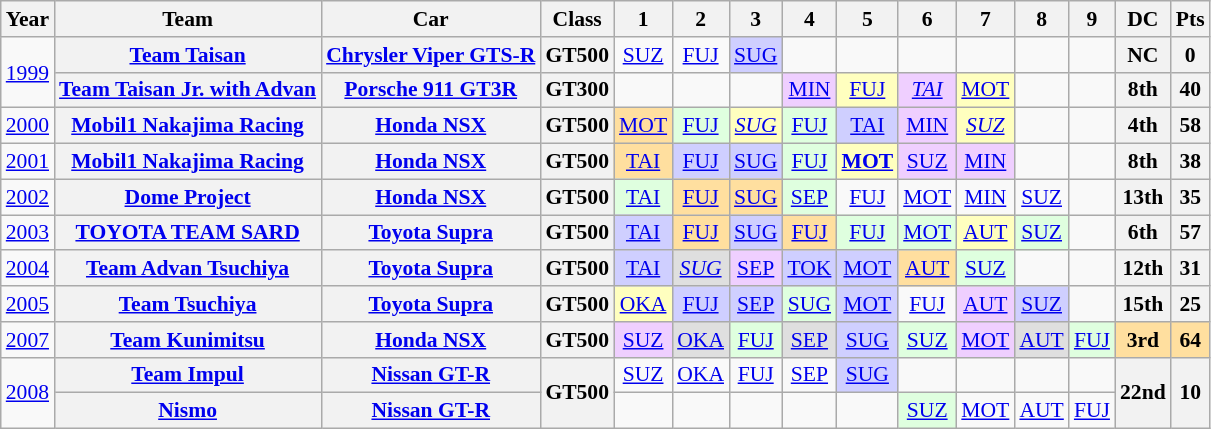<table class="wikitable" style="text-align:center; font-size:90%">
<tr>
<th>Year</th>
<th>Team</th>
<th>Car</th>
<th>Class</th>
<th>1</th>
<th>2</th>
<th>3</th>
<th>4</th>
<th>5</th>
<th>6</th>
<th>7</th>
<th>8</th>
<th>9</th>
<th>DC</th>
<th>Pts</th>
</tr>
<tr>
<td rowspan="2"><a href='#'>1999</a></td>
<th><a href='#'>Team Taisan</a></th>
<th><a href='#'>Chrysler Viper GTS-R</a></th>
<th>GT500</th>
<td><a href='#'>SUZ</a></td>
<td><a href='#'>FUJ</a></td>
<td style="background:#CFCFFF;"><a href='#'>SUG</a><br></td>
<td></td>
<td></td>
<td></td>
<td></td>
<td></td>
<td></td>
<th>NC</th>
<th>0</th>
</tr>
<tr>
<th><a href='#'>Team Taisan Jr. with Advan</a></th>
<th><a href='#'>Porsche 911 GT3R</a></th>
<th>GT300</th>
<td></td>
<td></td>
<td></td>
<td style="background:#EFCFFF;"><a href='#'>MIN</a><br></td>
<td style="background:#FFFFBF;"><a href='#'>FUJ</a><br></td>
<td style="background:#EFCFFF;"><em><a href='#'>TAI</a></em><br></td>
<td style="background:#FFFFBF;"><a href='#'>MOT</a><br></td>
<td></td>
<td></td>
<th>8th</th>
<th>40</th>
</tr>
<tr>
<td><a href='#'>2000</a></td>
<th><a href='#'>Mobil1 Nakajima Racing</a></th>
<th><a href='#'>Honda NSX</a></th>
<th>GT500</th>
<td style="background:#FFDF9F;"><a href='#'>MOT</a><br></td>
<td style="background:#DFFFDF;"><a href='#'>FUJ</a><br></td>
<td style="background:#FFFFBF;"><em><a href='#'>SUG</a></em><br></td>
<td style="background:#DFFFDF;"><a href='#'>FUJ</a><br></td>
<td style="background:#CFCFFF;"><a href='#'>TAI</a><br></td>
<td style="background:#EFCFFF;"><a href='#'>MIN</a><br></td>
<td style="background:#FFFFBF;"><em><a href='#'>SUZ</a></em><br></td>
<td></td>
<td></td>
<th>4th</th>
<th>58</th>
</tr>
<tr>
<td><a href='#'>2001</a></td>
<th><a href='#'>Mobil1 Nakajima Racing</a></th>
<th><a href='#'>Honda NSX</a></th>
<th>GT500</th>
<td style="background:#FFDF9F;"><a href='#'>TAI</a><br></td>
<td style="background:#CFCFFF;"><a href='#'>FUJ</a><br></td>
<td style="background:#CFCFFF;"><a href='#'>SUG</a><br></td>
<td style="background:#DFFFDF;"><a href='#'>FUJ</a><br></td>
<td style="background:#FFFFBF;"><strong><a href='#'>MOT</a></strong><br></td>
<td style="background:#EFCFFF;"><a href='#'>SUZ</a><br></td>
<td style="background:#EFCFFF;"><a href='#'>MIN</a><br></td>
<td></td>
<td></td>
<th>8th</th>
<th>38</th>
</tr>
<tr>
<td><a href='#'>2002</a></td>
<th><a href='#'>Dome Project</a></th>
<th><a href='#'>Honda NSX</a></th>
<th>GT500</th>
<td style="background:#DFFFDF;"><a href='#'>TAI</a><br></td>
<td style="background:#FFDF9F;"><a href='#'>FUJ</a><br></td>
<td style="background:#FFDF9F;"><a href='#'>SUG</a><br></td>
<td style="background:#DFFFDF;"><a href='#'>SEP</a><br></td>
<td><a href='#'>FUJ</a></td>
<td><a href='#'>MOT</a></td>
<td><a href='#'>MIN</a></td>
<td><a href='#'>SUZ</a></td>
<td></td>
<th>13th</th>
<th>35</th>
</tr>
<tr>
<td><a href='#'>2003</a></td>
<th><a href='#'>TOYOTA TEAM SARD</a></th>
<th><a href='#'>Toyota Supra</a></th>
<th>GT500</th>
<td style="background:#CFCFFF;"><a href='#'>TAI</a><br></td>
<td style="background:#FFDF9F;"><a href='#'>FUJ</a><br></td>
<td style="background:#CFCFFF;"><a href='#'>SUG</a><br></td>
<td style="background:#FFDF9F;"><a href='#'>FUJ</a><br></td>
<td style="background:#DFFFDF;"><a href='#'>FUJ</a><br></td>
<td style="background:#DFFFDF;"><a href='#'>MOT</a><br></td>
<td style="background:#FFFFBF;"><a href='#'>AUT</a><br></td>
<td style="background:#DFFFDF;"><a href='#'>SUZ</a><br></td>
<td></td>
<th>6th</th>
<th>57</th>
</tr>
<tr>
<td><a href='#'>2004</a></td>
<th><a href='#'>Team Advan Tsuchiya</a></th>
<th><a href='#'>Toyota Supra</a></th>
<th>GT500</th>
<td style="background:#CFCFFF;"><a href='#'>TAI</a><br></td>
<td style="background:#DFDFDF;"><em><a href='#'>SUG</a></em><br></td>
<td style="background:#EFCFFF;"><a href='#'>SEP</a><br></td>
<td style="background:#CFCFFF;"><a href='#'>TOK</a><br></td>
<td style="background:#CFCFFF;"><a href='#'>MOT</a><br></td>
<td style="background:#FFDF9F;"><a href='#'>AUT</a><br></td>
<td style="background:#DFFFDF;"><a href='#'>SUZ</a><br></td>
<td></td>
<td></td>
<th>12th</th>
<th>31</th>
</tr>
<tr>
<td><a href='#'>2005</a></td>
<th><a href='#'>Team Tsuchiya</a></th>
<th><a href='#'>Toyota Supra</a></th>
<th>GT500</th>
<td style="background:#FFFFBF;"><a href='#'>OKA</a><br></td>
<td style="background:#CFCFFF;"><a href='#'>FUJ</a><br></td>
<td style="background:#CFCFFF;"><a href='#'>SEP</a><br></td>
<td style="background:#DFFFDF;"><a href='#'>SUG</a><br></td>
<td style="background:#CFCFFF;"><a href='#'>MOT</a><br></td>
<td><a href='#'>FUJ</a></td>
<td style="background:#EFCFFF;"><a href='#'>AUT</a><br></td>
<td style="background:#CFCFFF;"><a href='#'>SUZ</a><br></td>
<td></td>
<th>15th</th>
<th>25</th>
</tr>
<tr>
<td><a href='#'>2007</a></td>
<th><a href='#'>Team Kunimitsu</a></th>
<th><a href='#'>Honda NSX</a></th>
<th>GT500</th>
<td style="background:#EFCFFF;"><a href='#'>SUZ</a><br></td>
<td style="background:#DFDFDF;"><a href='#'>OKA</a><br></td>
<td style="background:#DFFFDF;"><a href='#'>FUJ</a><br></td>
<td style="background:#DFDFDF;"><a href='#'>SEP</a><br></td>
<td style="background:#CFCFFF;"><a href='#'>SUG</a><br></td>
<td style="background:#DFFFDF;"><a href='#'>SUZ</a><br></td>
<td style="background:#EFCFFF;"><a href='#'>MOT</a><br></td>
<td style="background:#DFDFDF;"><a href='#'>AUT</a><br></td>
<td style="background:#DFFFDF;"><a href='#'>FUJ</a><br></td>
<td style="background:#FFDF9F;"><strong>3rd</strong></td>
<td style="background:#FFDF9F;"><strong>64</strong></td>
</tr>
<tr>
<td rowspan="2"><a href='#'>2008</a></td>
<th><a href='#'>Team Impul</a></th>
<th><a href='#'>Nissan GT-R</a></th>
<th rowspan="2">GT500</th>
<td><a href='#'>SUZ</a></td>
<td><a href='#'>OKA</a></td>
<td><a href='#'>FUJ</a></td>
<td><a href='#'>SEP</a></td>
<td style="background:#CFCFFF;"><a href='#'>SUG</a><br></td>
<td></td>
<td></td>
<td></td>
<td></td>
<th rowspan="2">22nd</th>
<th rowspan="2">10</th>
</tr>
<tr>
<th><a href='#'>Nismo</a></th>
<th><a href='#'>Nissan GT-R</a></th>
<td></td>
<td></td>
<td></td>
<td></td>
<td></td>
<td style="background:#DFFFDF;"><a href='#'>SUZ</a><br></td>
<td><a href='#'>MOT</a></td>
<td><a href='#'>AUT</a></td>
<td><a href='#'>FUJ</a></td>
</tr>
</table>
